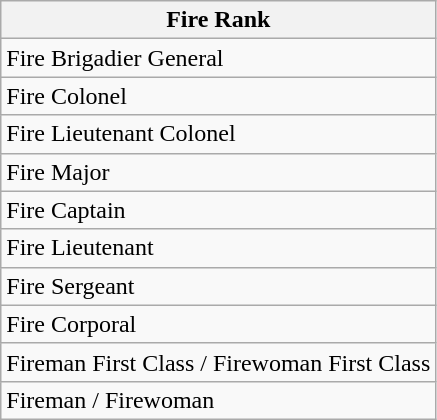<table class="wikitable" style="display: inline-table;">
<tr>
<th>Fire Rank</th>
</tr>
<tr>
<td>Fire Brigadier General</td>
</tr>
<tr>
<td>Fire Colonel</td>
</tr>
<tr>
<td>Fire Lieutenant Colonel</td>
</tr>
<tr>
<td>Fire Major</td>
</tr>
<tr>
<td>Fire Captain</td>
</tr>
<tr>
<td>Fire Lieutenant</td>
</tr>
<tr>
<td>Fire Sergeant</td>
</tr>
<tr>
<td>Fire Corporal</td>
</tr>
<tr>
<td>Fireman First Class / Firewoman First Class</td>
</tr>
<tr>
<td>Fireman / Firewoman</td>
</tr>
</table>
